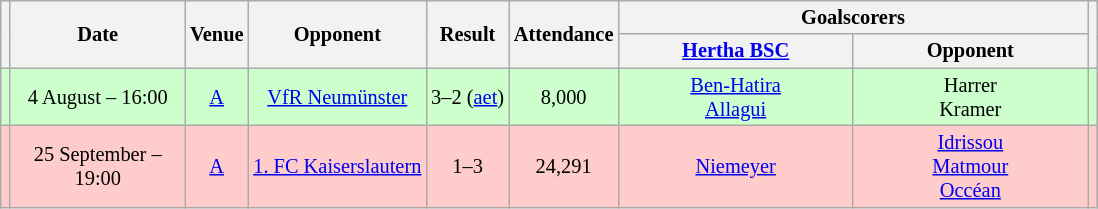<table class="wikitable" Style="text-align: center;font-size:85%">
<tr>
<th rowspan="2"></th>
<th rowspan="2" style="width:110px">Date</th>
<th rowspan="2">Venue</th>
<th rowspan="2">Opponent</th>
<th rowspan="2">Result</th>
<th rowspan="2">Attendance</th>
<th colspan="2">Goalscorers</th>
<th rowspan="2"></th>
</tr>
<tr>
<th style="width:150px"><a href='#'>Hertha BSC</a></th>
<th style="width:150px">Opponent</th>
</tr>
<tr style="background:#cfc">
<td></td>
<td>4 August – 16:00</td>
<td><a href='#'>A</a></td>
<td><a href='#'>VfR Neumünster</a></td>
<td>3–2 (<a href='#'>aet</a>)</td>
<td>8,000</td>
<td><a href='#'>Ben-Hatira</a> <br><a href='#'>Allagui</a> </td>
<td>Harrer <br>Kramer </td>
<td></td>
</tr>
<tr style="background:#fcc">
<td></td>
<td>25 September – 19:00</td>
<td><a href='#'>A</a></td>
<td><a href='#'>1. FC Kaiserslautern</a></td>
<td>1–3</td>
<td>24,291</td>
<td><a href='#'>Niemeyer</a> </td>
<td><a href='#'>Idrissou</a> <br><a href='#'>Matmour</a>  <br> <a href='#'>Occéan</a> </td>
<td></td>
</tr>
</table>
